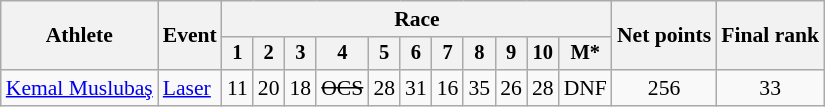<table class="wikitable" style="font-size:90%">
<tr>
<th rowspan=2>Athlete</th>
<th rowspan=2>Event</th>
<th colspan=11>Race</th>
<th rowspan=2>Net points</th>
<th rowspan=2>Final rank</th>
</tr>
<tr style="font-size:95%">
<th>1</th>
<th>2</th>
<th>3</th>
<th>4</th>
<th>5</th>
<th>6</th>
<th>7</th>
<th>8</th>
<th>9</th>
<th>10</th>
<th>M*</th>
</tr>
<tr align=center>
<td align=left><a href='#'>Kemal Muslubaş</a></td>
<td align=left><a href='#'>Laser</a></td>
<td>11</td>
<td>20</td>
<td>18</td>
<td><s>OCS</s></td>
<td>28</td>
<td>31</td>
<td>16</td>
<td>35</td>
<td>26</td>
<td>28</td>
<td>DNF</td>
<td>256</td>
<td>33</td>
</tr>
</table>
